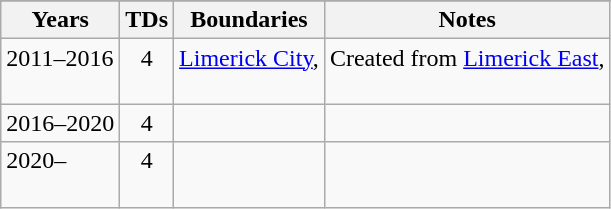<table class="wikitable">
<tr>
</tr>
<tr>
<th>Years</th>
<th>TDs</th>
<th>Boundaries</th>
<th>Notes</th>
</tr>
<tr style="vertical-align:top">
<td>2011–2016</td>
<td style="text-align:center">4</td>
<td><a href='#'>Limerick City</a>,<br><br></td>
<td>Created from <a href='#'>Limerick East</a>,<br></td>
</tr>
<tr style="vertical-align:top">
<td>2016–2020</td>
<td style="text-align:center">4</td>
<td><br></td>
<td></td>
</tr>
<tr style="vertical-align:top">
<td>2020–</td>
<td style="text-align:center">4</td>
<td><br></td>
<td><br><br></td>
</tr>
</table>
